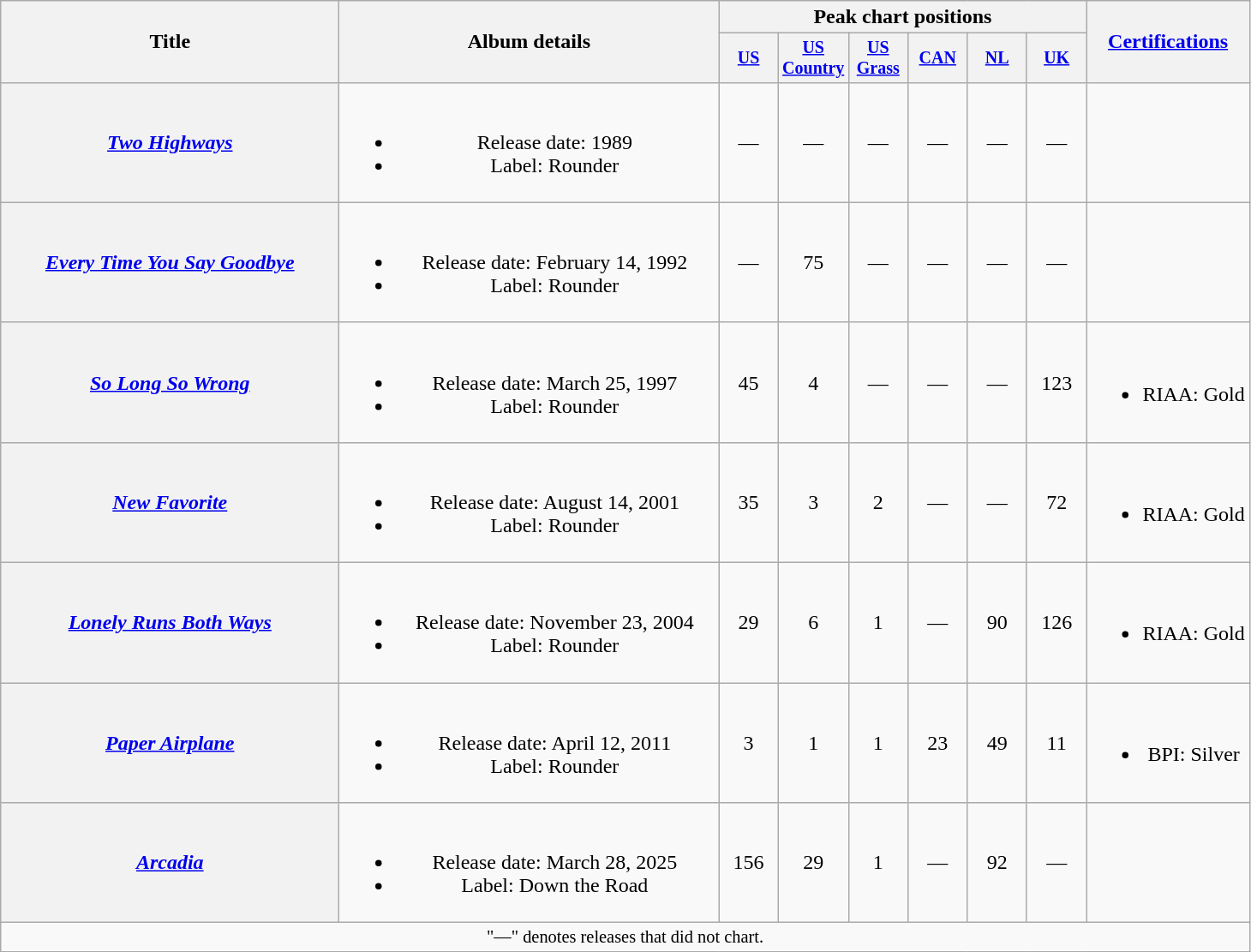<table class="wikitable plainrowheaders" style="text-align:center;">
<tr>
<th rowspan="2" style="width:16em;">Title</th>
<th rowspan="2" style="width:18em;">Album details</th>
<th colspan="6">Peak chart positions</th>
<th rowspan="2"><a href='#'>Certifications</a></th>
</tr>
<tr style="font-size:smaller;">
<th width="40"><a href='#'>US</a><br></th>
<th width="40"><a href='#'>US Country</a><br></th>
<th width="40"><a href='#'>US Grass</a><br></th>
<th width="40"><a href='#'>CAN</a><br></th>
<th width="40"><a href='#'>NL</a><br></th>
<th width="40"><a href='#'>UK</a><br></th>
</tr>
<tr>
<th scope="row"><em><a href='#'>Two Highways</a></em></th>
<td><br><ul><li>Release date: 1989</li><li>Label: Rounder</li></ul></td>
<td>—</td>
<td>—</td>
<td>—</td>
<td>—</td>
<td>—</td>
<td>—</td>
<td></td>
</tr>
<tr>
<th scope="row"><em><a href='#'>Every Time You Say Goodbye</a></em></th>
<td><br><ul><li>Release date: February 14, 1992</li><li>Label: Rounder</li></ul></td>
<td>—</td>
<td>75</td>
<td>—</td>
<td>—</td>
<td>—</td>
<td>—</td>
<td></td>
</tr>
<tr>
<th scope="row"><em><a href='#'>So Long So Wrong</a></em></th>
<td><br><ul><li>Release date: March 25, 1997</li><li>Label: Rounder</li></ul></td>
<td>45</td>
<td>4</td>
<td>—</td>
<td>—</td>
<td>—</td>
<td>123</td>
<td align="left"><br><ul><li>RIAA: Gold</li></ul></td>
</tr>
<tr>
<th scope="row"><em><a href='#'>New Favorite</a></em></th>
<td><br><ul><li>Release date: August 14, 2001</li><li>Label: Rounder</li></ul></td>
<td>35</td>
<td>3</td>
<td>2</td>
<td>—</td>
<td>—</td>
<td>72</td>
<td align="left"><br><ul><li>RIAA: Gold</li></ul></td>
</tr>
<tr>
<th scope="row"><em><a href='#'>Lonely Runs Both Ways</a></em></th>
<td><br><ul><li>Release date: November 23, 2004</li><li>Label: Rounder</li></ul></td>
<td>29</td>
<td>6</td>
<td>1</td>
<td>—</td>
<td>90</td>
<td>126</td>
<td align="left"><br><ul><li>RIAA: Gold</li></ul></td>
</tr>
<tr>
<th scope="row"><em><a href='#'>Paper Airplane</a></em></th>
<td><br><ul><li>Release date: April 12, 2011</li><li>Label: Rounder</li></ul></td>
<td>3</td>
<td>1</td>
<td>1</td>
<td>23</td>
<td>49</td>
<td>11</td>
<td><br><ul><li>BPI: Silver</li></ul></td>
</tr>
<tr>
<th scope="row"><em><a href='#'>Arcadia</a></em></th>
<td><br><ul><li>Release date: March 28, 2025</li><li>Label: Down the Road</li></ul></td>
<td>156</td>
<td>29</td>
<td>1</td>
<td>—</td>
<td>92</td>
<td>—</td>
<td></td>
</tr>
<tr>
<td colspan="9" style="font-size:85%">"—" denotes releases that did not chart.</td>
</tr>
</table>
